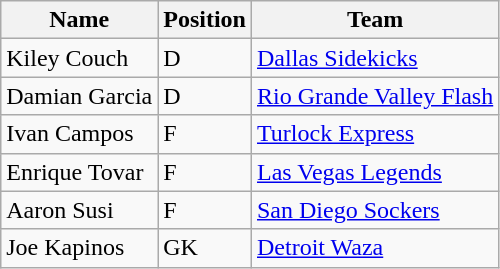<table class="wikitable">
<tr>
<th>Name</th>
<th>Position</th>
<th>Team</th>
</tr>
<tr>
<td>Kiley Couch</td>
<td>D</td>
<td><a href='#'>Dallas Sidekicks</a></td>
</tr>
<tr>
<td>Damian Garcia</td>
<td>D</td>
<td><a href='#'>Rio Grande Valley Flash</a></td>
</tr>
<tr>
<td>Ivan Campos</td>
<td>F</td>
<td><a href='#'>Turlock Express</a></td>
</tr>
<tr>
<td>Enrique Tovar</td>
<td>F</td>
<td><a href='#'>Las Vegas Legends</a></td>
</tr>
<tr>
<td>Aaron Susi</td>
<td>F</td>
<td><a href='#'>San Diego Sockers</a></td>
</tr>
<tr>
<td>Joe Kapinos</td>
<td>GK</td>
<td><a href='#'>Detroit Waza</a></td>
</tr>
</table>
